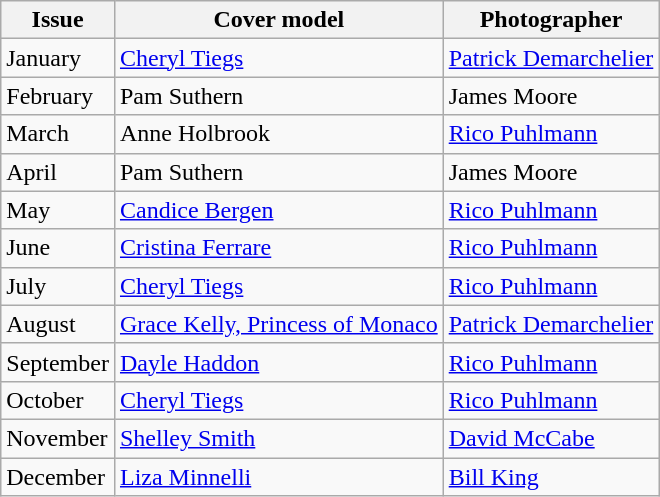<table class="sortable wikitable">
<tr>
<th>Issue</th>
<th>Cover model</th>
<th>Photographer</th>
</tr>
<tr>
<td>January</td>
<td><a href='#'>Cheryl Tiegs</a></td>
<td><a href='#'>Patrick Demarchelier</a></td>
</tr>
<tr>
<td>February</td>
<td>Pam Suthern</td>
<td>James Moore</td>
</tr>
<tr>
<td>March</td>
<td>Anne Holbrook</td>
<td><a href='#'>Rico Puhlmann</a></td>
</tr>
<tr>
<td>April</td>
<td>Pam Suthern</td>
<td>James Moore</td>
</tr>
<tr>
<td>May</td>
<td><a href='#'>Candice Bergen</a></td>
<td><a href='#'>Rico Puhlmann</a></td>
</tr>
<tr>
<td>June</td>
<td><a href='#'>Cristina Ferrare</a></td>
<td><a href='#'>Rico Puhlmann</a></td>
</tr>
<tr>
<td>July</td>
<td><a href='#'>Cheryl Tiegs</a></td>
<td><a href='#'>Rico Puhlmann</a></td>
</tr>
<tr>
<td>August</td>
<td><a href='#'>Grace Kelly, Princess of Monaco</a></td>
<td><a href='#'>Patrick Demarchelier</a></td>
</tr>
<tr>
<td>September</td>
<td><a href='#'>Dayle Haddon</a></td>
<td><a href='#'>Rico Puhlmann</a></td>
</tr>
<tr>
<td>October</td>
<td><a href='#'>Cheryl Tiegs</a></td>
<td><a href='#'>Rico Puhlmann</a></td>
</tr>
<tr>
<td>November</td>
<td><a href='#'>Shelley Smith</a></td>
<td><a href='#'>David McCabe</a></td>
</tr>
<tr>
<td>December</td>
<td><a href='#'>Liza Minnelli</a></td>
<td><a href='#'>Bill King</a></td>
</tr>
</table>
